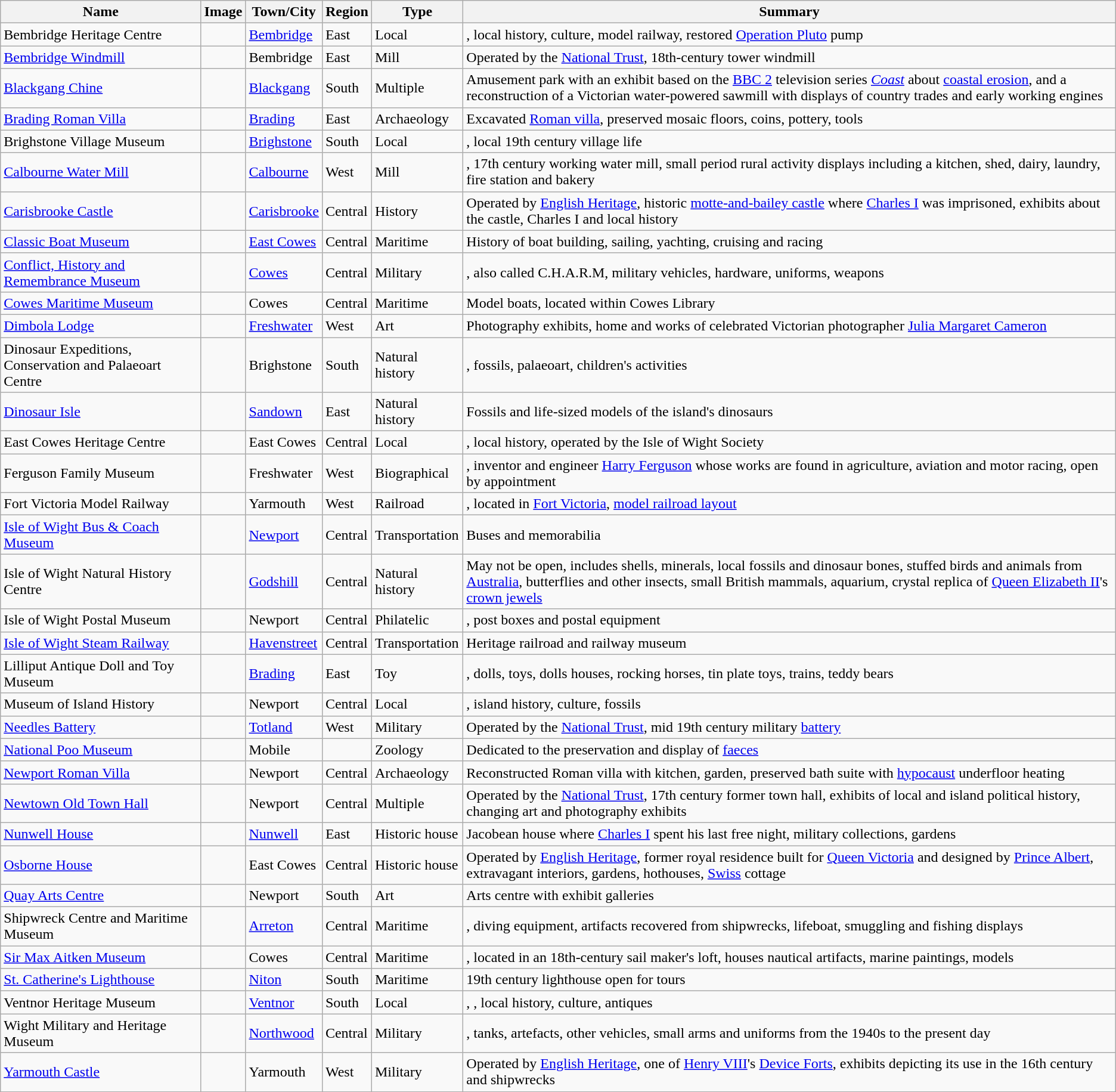<table class="wikitable sortable">
<tr>
<th>Name</th>
<th>Image</th>
<th>Town/City</th>
<th>Region</th>
<th>Type</th>
<th>Summary</th>
</tr>
<tr>
<td>Bembridge Heritage Centre</td>
<td></td>
<td><a href='#'>Bembridge</a></td>
<td>East</td>
<td>Local</td>
<td>, local history, culture, model railway, restored <a href='#'>Operation Pluto</a> pump</td>
</tr>
<tr>
<td><a href='#'>Bembridge Windmill</a></td>
<td></td>
<td>Bembridge</td>
<td>East</td>
<td>Mill</td>
<td>Operated by the <a href='#'>National Trust</a>, 18th-century tower windmill</td>
</tr>
<tr>
<td><a href='#'>Blackgang Chine</a></td>
<td></td>
<td><a href='#'>Blackgang</a></td>
<td>South</td>
<td>Multiple</td>
<td>Amusement park with an exhibit based on the <a href='#'>BBC 2</a> television series <em><a href='#'>Coast</a></em> about <a href='#'>coastal erosion</a>, and a reconstruction of a Victorian water-powered sawmill with displays of country trades and early working engines</td>
</tr>
<tr>
<td><a href='#'>Brading Roman Villa</a></td>
<td></td>
<td><a href='#'>Brading</a></td>
<td>East</td>
<td>Archaeology</td>
<td>Excavated <a href='#'>Roman villa</a>, preserved mosaic floors, coins, pottery, tools</td>
</tr>
<tr>
<td>Brighstone Village Museum</td>
<td></td>
<td><a href='#'>Brighstone</a></td>
<td>South</td>
<td>Local</td>
<td>, local 19th century village life</td>
</tr>
<tr>
<td><a href='#'>Calbourne Water Mill</a></td>
<td></td>
<td><a href='#'>Calbourne</a></td>
<td>West</td>
<td>Mill</td>
<td>, 17th century working water mill, small period rural activity displays including a kitchen, shed, dairy, laundry, fire station and bakery</td>
</tr>
<tr>
<td><a href='#'>Carisbrooke Castle</a></td>
<td></td>
<td><a href='#'>Carisbrooke</a></td>
<td>Central</td>
<td>History</td>
<td>Operated by <a href='#'>English Heritage</a>, historic <a href='#'>motte-and-bailey castle</a> where <a href='#'>Charles I</a> was imprisoned, exhibits about the castle, Charles I and local history</td>
</tr>
<tr>
<td><a href='#'>Classic Boat Museum</a></td>
<td></td>
<td><a href='#'>East Cowes</a></td>
<td>Central</td>
<td>Maritime</td>
<td>History of boat building, sailing, yachting, cruising and racing</td>
</tr>
<tr>
<td><a href='#'>Conflict, History and Remembrance Museum</a></td>
<td></td>
<td><a href='#'>Cowes</a></td>
<td>Central</td>
<td>Military</td>
<td>, also called C.H.A.R.M, military vehicles, hardware, uniforms, weapons</td>
</tr>
<tr>
<td><a href='#'>Cowes Maritime Museum</a></td>
<td></td>
<td>Cowes</td>
<td>Central</td>
<td>Maritime</td>
<td>Model boats, located within Cowes Library</td>
</tr>
<tr>
<td><a href='#'>Dimbola Lodge</a></td>
<td></td>
<td><a href='#'>Freshwater</a></td>
<td>West</td>
<td>Art</td>
<td>Photography exhibits, home and works of celebrated Victorian photographer <a href='#'>Julia Margaret Cameron</a></td>
</tr>
<tr>
<td>Dinosaur Expeditions, Conservation and Palaeoart Centre</td>
<td></td>
<td>Brighstone</td>
<td>South</td>
<td>Natural history</td>
<td>, fossils, palaeoart, children's activities</td>
</tr>
<tr>
<td><a href='#'>Dinosaur Isle</a></td>
<td></td>
<td><a href='#'>Sandown</a></td>
<td>East</td>
<td>Natural history</td>
<td>Fossils and life-sized models of the island's dinosaurs</td>
</tr>
<tr>
<td>East Cowes Heritage Centre</td>
<td></td>
<td>East Cowes</td>
<td>Central</td>
<td>Local</td>
<td>, local history, operated by the Isle of Wight Society</td>
</tr>
<tr>
<td>Ferguson Family Museum</td>
<td></td>
<td>Freshwater</td>
<td>West</td>
<td>Biographical</td>
<td>, inventor and engineer <a href='#'>Harry Ferguson</a> whose works are found in agriculture, aviation and motor racing, open by appointment</td>
</tr>
<tr>
<td>Fort Victoria Model Railway</td>
<td></td>
<td>Yarmouth</td>
<td>West</td>
<td>Railroad</td>
<td>, located in <a href='#'>Fort Victoria</a>, <a href='#'>model railroad layout</a></td>
</tr>
<tr>
<td><a href='#'>Isle of Wight Bus & Coach Museum</a></td>
<td></td>
<td><a href='#'>Newport</a></td>
<td>Central</td>
<td>Transportation</td>
<td>Buses and memorabilia</td>
</tr>
<tr>
<td>Isle of Wight Natural History Centre</td>
<td></td>
<td><a href='#'>Godshill</a></td>
<td>Central</td>
<td>Natural history</td>
<td>May not be open, includes shells, minerals, local fossils and dinosaur bones, stuffed birds and animals from <a href='#'>Australia</a>, butterflies and other insects, small British mammals, aquarium, crystal replica of <a href='#'>Queen Elizabeth II</a>'s <a href='#'>crown jewels</a></td>
</tr>
<tr>
<td>Isle of Wight Postal Museum</td>
<td></td>
<td>Newport</td>
<td>Central</td>
<td>Philatelic</td>
<td>, post boxes and postal equipment</td>
</tr>
<tr>
<td><a href='#'>Isle of Wight Steam Railway</a></td>
<td></td>
<td><a href='#'>Havenstreet</a></td>
<td>Central</td>
<td>Transportation</td>
<td>Heritage railroad and railway museum</td>
</tr>
<tr>
<td>Lilliput Antique Doll and Toy Museum</td>
<td></td>
<td><a href='#'>Brading</a></td>
<td>East</td>
<td>Toy</td>
<td>, dolls, toys, dolls houses, rocking horses, tin plate toys, trains, teddy bears</td>
</tr>
<tr>
<td>Museum of Island History</td>
<td></td>
<td>Newport</td>
<td>Central</td>
<td>Local</td>
<td>, island history, culture, fossils</td>
</tr>
<tr>
<td><a href='#'>Needles Battery</a></td>
<td></td>
<td><a href='#'>Totland</a></td>
<td>West</td>
<td>Military</td>
<td>Operated by the <a href='#'>National Trust</a>, mid 19th century military <a href='#'>battery</a></td>
</tr>
<tr>
<td><a href='#'>National Poo Museum</a></td>
<td></td>
<td>Mobile</td>
<td></td>
<td>Zoology</td>
<td>Dedicated to the preservation and display of <a href='#'>faeces</a></td>
</tr>
<tr>
<td><a href='#'>Newport Roman Villa</a></td>
<td></td>
<td>Newport</td>
<td>Central</td>
<td>Archaeology</td>
<td>Reconstructed Roman villa with kitchen, garden, preserved bath suite with <a href='#'>hypocaust</a> underfloor heating</td>
</tr>
<tr>
<td><a href='#'>Newtown Old Town Hall</a></td>
<td></td>
<td>Newport</td>
<td>Central</td>
<td>Multiple</td>
<td>Operated by the <a href='#'>National Trust</a>, 17th century former town hall, exhibits of local and island political history, changing art and photography exhibits</td>
</tr>
<tr>
<td><a href='#'>Nunwell House</a></td>
<td></td>
<td><a href='#'>Nunwell</a></td>
<td>East</td>
<td>Historic house</td>
<td>Jacobean house where <a href='#'>Charles I</a> spent his last free night, military collections, gardens</td>
</tr>
<tr>
<td><a href='#'>Osborne House</a></td>
<td></td>
<td>East Cowes</td>
<td>Central</td>
<td>Historic house</td>
<td>Operated by <a href='#'>English Heritage</a>, former royal residence built for <a href='#'>Queen Victoria</a> and designed by <a href='#'>Prince Albert</a>, extravagant interiors, gardens, hothouses, <a href='#'>Swiss</a> cottage</td>
</tr>
<tr>
<td><a href='#'>Quay Arts Centre</a></td>
<td></td>
<td>Newport</td>
<td>South</td>
<td>Art</td>
<td>Arts centre with exhibit galleries</td>
</tr>
<tr>
<td>Shipwreck Centre and Maritime Museum</td>
<td></td>
<td><a href='#'>Arreton</a></td>
<td>Central</td>
<td>Maritime</td>
<td>, diving equipment, artifacts recovered from shipwrecks, lifeboat, smuggling and fishing displays</td>
</tr>
<tr>
<td><a href='#'>Sir Max Aitken Museum</a></td>
<td></td>
<td>Cowes</td>
<td>Central</td>
<td>Maritime</td>
<td>, located in an 18th-century sail maker's loft, houses nautical artifacts, marine paintings, models</td>
</tr>
<tr>
<td><a href='#'>St. Catherine's Lighthouse</a></td>
<td></td>
<td><a href='#'>Niton</a></td>
<td>South</td>
<td>Maritime</td>
<td>19th century lighthouse open for tours</td>
</tr>
<tr>
<td>Ventnor Heritage Museum</td>
<td></td>
<td><a href='#'>Ventnor</a></td>
<td>South</td>
<td>Local</td>
<td>, , local history, culture, antiques</td>
</tr>
<tr>
<td>Wight Military and Heritage Museum</td>
<td></td>
<td><a href='#'>Northwood</a></td>
<td>Central</td>
<td>Military</td>
<td>, tanks, artefacts, other vehicles, small arms and uniforms from the 1940s to the present day</td>
</tr>
<tr>
<td><a href='#'>Yarmouth Castle</a></td>
<td></td>
<td>Yarmouth</td>
<td>West</td>
<td>Military</td>
<td>Operated by <a href='#'>English Heritage</a>, one of <a href='#'>Henry VIII</a>'s <a href='#'>Device Forts</a>, exhibits depicting its use in the 16th century and shipwrecks</td>
</tr>
<tr>
</tr>
</table>
